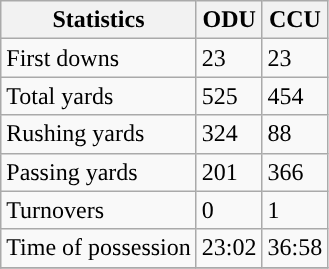<table class="wikitable" style="float: left;">
<tr>
<th>Statistics</th>
<th>ODU</th>
<th>CCU</th>
</tr>
<tr>
<td>First downs</td>
<td>23</td>
<td>23</td>
</tr>
<tr>
<td>Total yards</td>
<td>525</td>
<td>454</td>
</tr>
<tr>
<td>Rushing yards</td>
<td>324</td>
<td>88</td>
</tr>
<tr>
<td>Passing yards</td>
<td>201</td>
<td>366</td>
</tr>
<tr>
<td>Turnovers</td>
<td>0</td>
<td>1</td>
</tr>
<tr>
<td>Time of possession</td>
<td>23:02</td>
<td>36:58</td>
</tr>
<tr>
</tr>
</table>
